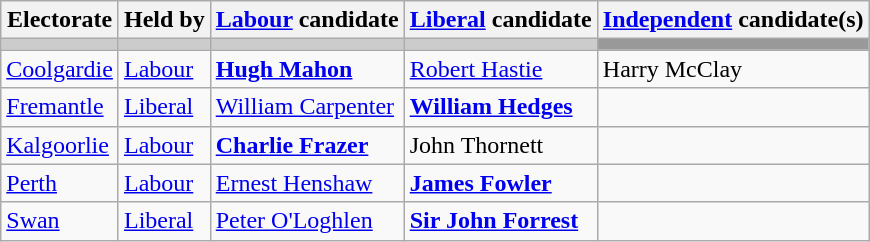<table class="wikitable">
<tr>
<th>Electorate</th>
<th>Held by</th>
<th><a href='#'>Labour</a> candidate</th>
<th><a href='#'>Liberal</a> candidate</th>
<th><a href='#'>Independent</a> candidate(s)</th>
</tr>
<tr bgcolor="#cccccc">
<td></td>
<td></td>
<td></td>
<td></td>
<td bgcolor="#999999"></td>
</tr>
<tr>
<td><a href='#'>Coolgardie</a></td>
<td><a href='#'>Labour</a></td>
<td><strong><a href='#'>Hugh Mahon</a></strong></td>
<td><a href='#'>Robert Hastie</a></td>
<td>Harry McClay</td>
</tr>
<tr>
<td><a href='#'>Fremantle</a></td>
<td><a href='#'>Liberal</a></td>
<td><a href='#'>William Carpenter</a></td>
<td><strong><a href='#'>William Hedges</a></strong></td>
<td></td>
</tr>
<tr>
<td><a href='#'>Kalgoorlie</a></td>
<td><a href='#'>Labour</a></td>
<td><strong><a href='#'>Charlie Frazer</a></strong></td>
<td>John Thornett</td>
<td></td>
</tr>
<tr>
<td><a href='#'>Perth</a></td>
<td><a href='#'>Labour</a></td>
<td><a href='#'>Ernest Henshaw</a></td>
<td><strong><a href='#'>James Fowler</a></strong></td>
<td></td>
</tr>
<tr>
<td><a href='#'>Swan</a></td>
<td><a href='#'>Liberal</a></td>
<td><a href='#'>Peter O'Loghlen</a></td>
<td><strong><a href='#'>Sir John Forrest</a></strong></td>
<td></td>
</tr>
</table>
